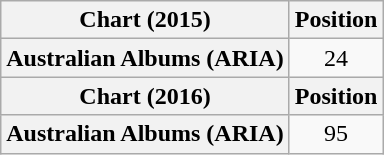<table class="wikitable plainrowheaders" style="text-align:center">
<tr>
<th scope="col">Chart (2015)</th>
<th scope="col">Position</th>
</tr>
<tr>
<th scope="row">Australian Albums (ARIA)</th>
<td>24</td>
</tr>
<tr>
<th scope="col">Chart (2016)</th>
<th scope="col">Position</th>
</tr>
<tr>
<th scope="row">Australian Albums (ARIA)</th>
<td>95</td>
</tr>
</table>
